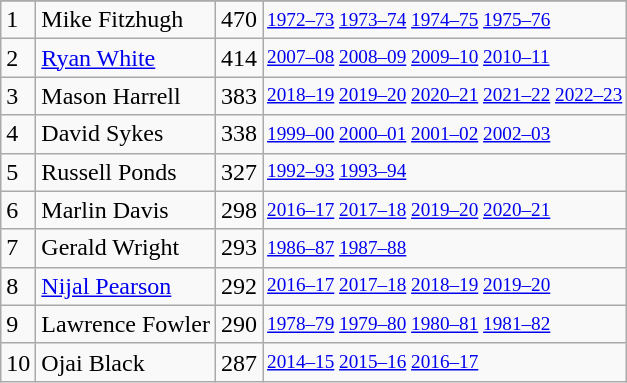<table class="wikitable">
<tr>
</tr>
<tr>
<td>1</td>
<td>Mike Fitzhugh</td>
<td>470</td>
<td style="font-size:80%;"><a href='#'>1972–73</a> <a href='#'>1973–74</a> <a href='#'>1974–75</a> <a href='#'>1975–76</a></td>
</tr>
<tr>
<td>2</td>
<td><a href='#'>Ryan White</a></td>
<td>414</td>
<td style="font-size:80%;"><a href='#'>2007–08</a> <a href='#'>2008–09</a> <a href='#'>2009–10</a> <a href='#'>2010–11</a></td>
</tr>
<tr>
<td>3</td>
<td>Mason Harrell</td>
<td>383</td>
<td style="font-size:80%;"><a href='#'>2018–19</a> <a href='#'>2019–20</a> <a href='#'>2020–21</a> <a href='#'>2021–22</a> <a href='#'>2022–23</a></td>
</tr>
<tr>
<td>4</td>
<td>David Sykes</td>
<td>338</td>
<td style="font-size:80%;"><a href='#'>1999–00</a> <a href='#'>2000–01</a> <a href='#'>2001–02</a> <a href='#'>2002–03</a></td>
</tr>
<tr>
<td>5</td>
<td>Russell Ponds</td>
<td>327</td>
<td style="font-size:80%;"><a href='#'>1992–93</a> <a href='#'>1993–94</a></td>
</tr>
<tr>
<td>6</td>
<td>Marlin Davis</td>
<td>298</td>
<td style="font-size:80%;"><a href='#'>2016–17</a> <a href='#'>2017–18</a> <a href='#'>2019–20</a> <a href='#'>2020–21</a></td>
</tr>
<tr>
<td>7</td>
<td>Gerald Wright</td>
<td>293</td>
<td style="font-size:80%;"><a href='#'>1986–87</a> <a href='#'>1987–88</a></td>
</tr>
<tr>
<td>8</td>
<td><a href='#'>Nijal Pearson</a></td>
<td>292</td>
<td style="font-size:80%;"><a href='#'>2016–17</a> <a href='#'>2017–18</a> <a href='#'>2018–19</a> <a href='#'>2019–20</a></td>
</tr>
<tr>
<td>9</td>
<td>Lawrence Fowler</td>
<td>290</td>
<td style="font-size:80%;"><a href='#'>1978–79</a> <a href='#'>1979–80</a> <a href='#'>1980–81</a> <a href='#'>1981–82</a></td>
</tr>
<tr>
<td>10</td>
<td>Ojai Black</td>
<td>287</td>
<td style="font-size:80%;"><a href='#'>2014–15</a> <a href='#'>2015–16</a> <a href='#'>2016–17</a></td>
</tr>
</table>
